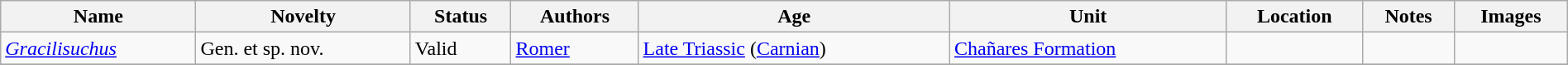<table class="wikitable sortable" align="center" width="100%">
<tr>
<th>Name</th>
<th>Novelty</th>
<th>Status</th>
<th>Authors</th>
<th>Age</th>
<th>Unit</th>
<th>Location</th>
<th>Notes</th>
<th>Images</th>
</tr>
<tr>
<td><em><a href='#'>Gracilisuchus</a></em></td>
<td>Gen. et sp. nov.</td>
<td>Valid</td>
<td><a href='#'>Romer</a></td>
<td><a href='#'>Late Triassic</a> (<a href='#'>Carnian</a>)</td>
<td><a href='#'>Chañares Formation</a></td>
<td></td>
<td></td>
<td></td>
</tr>
<tr>
</tr>
</table>
